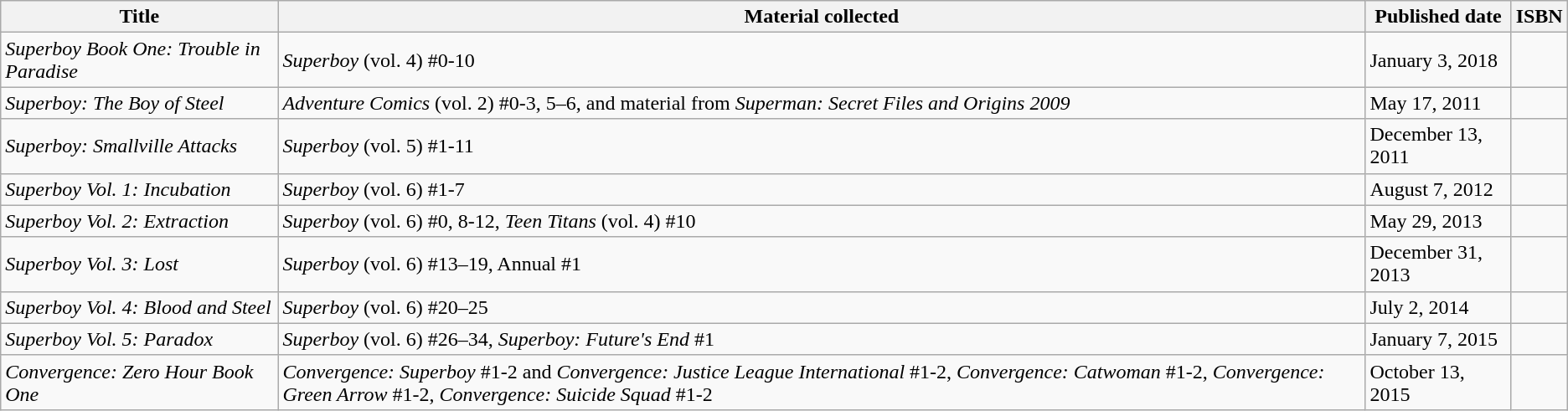<table class="wikitable">
<tr>
<th>Title</th>
<th>Material collected</th>
<th>Published date</th>
<th>ISBN</th>
</tr>
<tr>
<td><em>Superboy Book One: Trouble in Paradise</em></td>
<td><em>Superboy</em> (vol. 4) #0-10</td>
<td>January 3, 2018</td>
<td></td>
</tr>
<tr>
<td><em>Superboy: The Boy of Steel</em></td>
<td><em>Adventure Comics</em> (vol. 2) #0-3, 5–6, and material from <em>Superman: Secret Files and Origins 2009</em></td>
<td>May 17, 2011</td>
<td></td>
</tr>
<tr>
<td><em>Superboy: Smallville Attacks</em></td>
<td><em>Superboy</em> (vol. 5) #1-11</td>
<td>December 13, 2011</td>
<td></td>
</tr>
<tr>
<td><em>Superboy Vol. 1: Incubation</em></td>
<td><em>Superboy</em> (vol. 6) #1-7</td>
<td>August 7, 2012</td>
<td></td>
</tr>
<tr>
<td><em>Superboy Vol. 2: Extraction</em></td>
<td><em>Superboy</em> (vol. 6) #0, 8-12, <em>Teen Titans</em> (vol. 4) #10</td>
<td>May 29, 2013</td>
<td></td>
</tr>
<tr>
<td><em>Superboy Vol. 3: Lost</em></td>
<td><em>Superboy</em> (vol. 6) #13–19, Annual #1</td>
<td>December 31, 2013</td>
<td></td>
</tr>
<tr>
<td><em>Superboy Vol. 4: Blood and Steel</em></td>
<td><em>Superboy</em> (vol. 6) #20–25</td>
<td>July 2, 2014</td>
<td></td>
</tr>
<tr>
<td><em>Superboy Vol. 5: Paradox</em></td>
<td><em>Superboy</em> (vol. 6) #26–34, <em>Superboy: Future's End</em> #1</td>
<td>January 7, 2015</td>
<td></td>
</tr>
<tr>
<td><em>Convergence: Zero Hour Book One</em></td>
<td><em>Convergence: Superboy</em> #1-2 and <em>Convergence:</em> <em>Justice League International</em> #1-2, <em>Convergence: Catwoman</em> #1-2, <em>Convergence: Green Arrow</em> #1-2, <em>Convergence: Suicide Squad</em> #1-2</td>
<td>October 13, 2015</td>
<td></td>
</tr>
</table>
